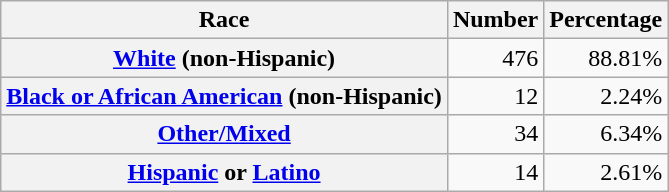<table class="wikitable" style="text-align:right">
<tr>
<th scope="col">Race</th>
<th scope="col">Number</th>
<th scope="col">Percentage</th>
</tr>
<tr>
<th scope="row"><a href='#'>White</a> (non-Hispanic)</th>
<td>476</td>
<td>88.81%</td>
</tr>
<tr>
<th scope="row"><a href='#'>Black or African American</a> (non-Hispanic)</th>
<td>12</td>
<td>2.24%</td>
</tr>
<tr>
<th scope="row"><a href='#'>Other/Mixed</a></th>
<td>34</td>
<td>6.34%</td>
</tr>
<tr>
<th scope="row"><a href='#'>Hispanic</a> or <a href='#'>Latino</a></th>
<td>14</td>
<td>2.61%</td>
</tr>
</table>
